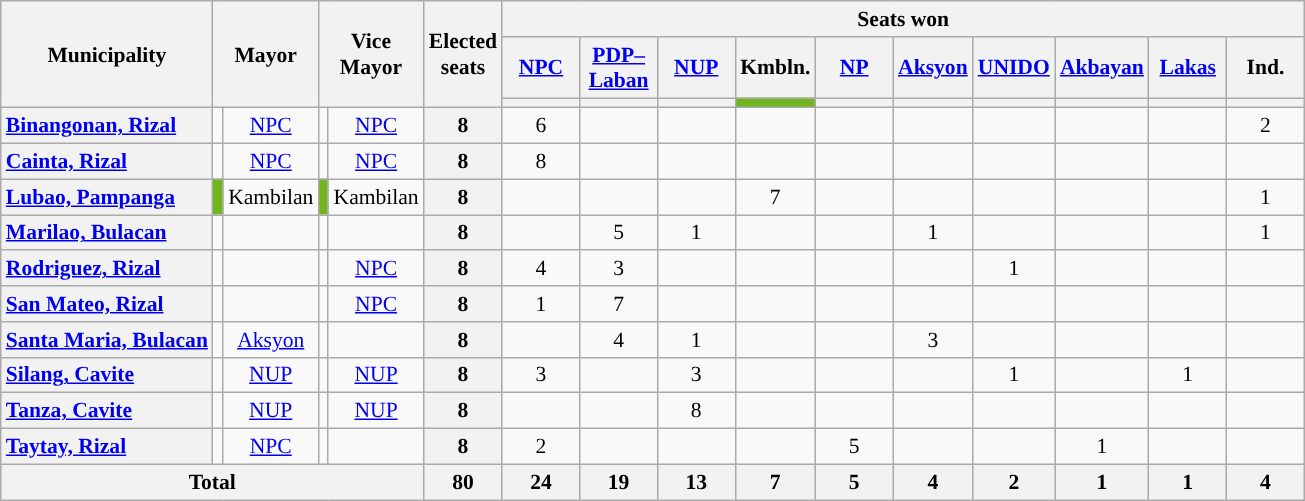<table class="wikitable" style="text-align:center; font-size: 0.9em;">
<tr>
<th rowspan="3">Municipality</th>
<th colspan="2" rowspan="3" style="width:60px;">Mayor</th>
<th colspan="2" rowspan="3" style="width:60px;">Vice Mayor</th>
<th rowspan="3">Elected<br>seats</th>
<th colspan="10">Seats won</th>
</tr>
<tr>
<th class="unsortable" style="width:45px;"><a href='#'>NPC</a></th>
<th class="unsortable" style="width:45px;"><a href='#'>PDP–Laban</a></th>
<th class="unsortable" style="width:45px;"><a href='#'>NUP</a></th>
<th class="unsortable" style="width:45px;">Kmbln.</th>
<th class="unsortable" style="width:45px;"><a href='#'>NP</a></th>
<th class="unsortable" style="width:45px;"><a href='#'>Aksyon</a></th>
<th class="unsortable" style="width:45px;"><a href='#'>UNIDO</a></th>
<th class="unsortable" style="width:45px;"><a href='#'>Akbayan</a></th>
<th class="unsortable" style="width:45px;"><a href='#'>Lakas</a></th>
<th class="unsortable" style="width:45px;">Ind.</th>
</tr>
<tr>
<th style="color:inherit;background:"></th>
<th style="color:inherit;background:"></th>
<th style="color:inherit;background:"></th>
<th style="color:inherit;background:#70b51e;"></th>
<th style="color:inherit;background:"></th>
<th style="color:inherit;background:"></th>
<th style="color:inherit;background:"></th>
<th style="color:inherit;background:"></th>
<th style="color:inherit;background:"></th>
<th style="color:inherit;background:"></th>
</tr>
<tr>
<th style="text-align: left;"><a href='#'>Binangonan, Rizal</a></th>
<td style="color:inherit;background:"></td>
<td><a href='#'>NPC</a></td>
<td style="color:inherit;background:"></td>
<td><a href='#'>NPC</a></td>
<th>8</th>
<td>6</td>
<td></td>
<td></td>
<td></td>
<td></td>
<td></td>
<td></td>
<td></td>
<td></td>
<td>2</td>
</tr>
<tr>
<th style="text-align: left;"><a href='#'>Cainta, Rizal</a></th>
<td style="color:inherit;background:"></td>
<td><a href='#'>NPC</a></td>
<td style="color:inherit;background:"></td>
<td><a href='#'>NPC</a></td>
<th>8</th>
<td>8</td>
<td></td>
<td></td>
<td></td>
<td></td>
<td></td>
<td></td>
<td></td>
<td></td>
<td></td>
</tr>
<tr>
<th style="text-align: left;"><a href='#'>Lubao, Pampanga</a></th>
<td style="color:inherit;background:#70b51e"></td>
<td>Kambilan</td>
<td style="color:inherit;background:#70b51e"></td>
<td>Kambilan</td>
<th>8</th>
<td></td>
<td></td>
<td></td>
<td>7</td>
<td></td>
<td></td>
<td></td>
<td></td>
<td></td>
<td>1</td>
</tr>
<tr>
<th style="text-align: left;"><a href='#'>Marilao, Bulacan</a></th>
<td style="color:inherit;background:"></td>
<td></td>
<td style="color:inherit;background:"></td>
<td></td>
<th>8</th>
<td></td>
<td>5</td>
<td>1</td>
<td></td>
<td></td>
<td>1</td>
<td></td>
<td></td>
<td></td>
<td>1</td>
</tr>
<tr>
<th style="text-align: left;"><a href='#'>Rodriguez, Rizal</a></th>
<td style="color:inherit;background:"></td>
<td></td>
<td style="color:inherit;background:"></td>
<td><a href='#'>NPC</a></td>
<th>8</th>
<td>4</td>
<td>3</td>
<td></td>
<td></td>
<td></td>
<td></td>
<td>1</td>
<td></td>
<td></td>
<td></td>
</tr>
<tr>
<th style="text-align: left;"><a href='#'>San Mateo, Rizal</a></th>
<td style="color:inherit;background:"></td>
<td></td>
<td style="color:inherit;background:"></td>
<td><a href='#'>NPC</a></td>
<th>8</th>
<td>1</td>
<td>7</td>
<td></td>
<td></td>
<td></td>
<td></td>
<td></td>
<td></td>
<td></td>
<td></td>
</tr>
<tr>
<th style="text-align: left;"><a href='#'>Santa Maria, Bulacan</a></th>
<td style="color:inherit;background:"></td>
<td><a href='#'>Aksyon</a></td>
<td style="color:inherit;background:"></td>
<td></td>
<th>8</th>
<td></td>
<td>4</td>
<td>1</td>
<td></td>
<td></td>
<td>3</td>
<td></td>
<td></td>
<td></td>
<td></td>
</tr>
<tr>
<th style="text-align: left;"><a href='#'>Silang, Cavite</a></th>
<td style="color:inherit;background:"></td>
<td><a href='#'>NUP</a></td>
<td style="color:inherit;background:"></td>
<td><a href='#'>NUP</a></td>
<th>8</th>
<td>3</td>
<td></td>
<td>3</td>
<td></td>
<td></td>
<td></td>
<td>1</td>
<td></td>
<td>1</td>
<td></td>
</tr>
<tr>
<th style="text-align: left;"><a href='#'>Tanza, Cavite</a></th>
<td style="color:inherit;background:"></td>
<td><a href='#'>NUP</a></td>
<td style="color:inherit;background:"></td>
<td><a href='#'>NUP</a></td>
<th>8</th>
<td></td>
<td></td>
<td>8</td>
<td></td>
<td></td>
<td></td>
<td></td>
<td></td>
<td></td>
<td></td>
</tr>
<tr>
<th style="text-align: left;"><a href='#'>Taytay, Rizal</a></th>
<td style="color:inherit;background:"></td>
<td><a href='#'>NPC</a></td>
<td style="color:inherit;background:"></td>
<td></td>
<th>8</th>
<td>2</td>
<td></td>
<td></td>
<td></td>
<td>5</td>
<td></td>
<td></td>
<td>1</td>
<td></td>
<td></td>
</tr>
<tr>
<th colspan="5">Total</th>
<th>80</th>
<th>24</th>
<th>19</th>
<th>13</th>
<th>7</th>
<th>5</th>
<th>4</th>
<th>2</th>
<th>1</th>
<th>1</th>
<th>4</th>
</tr>
</table>
